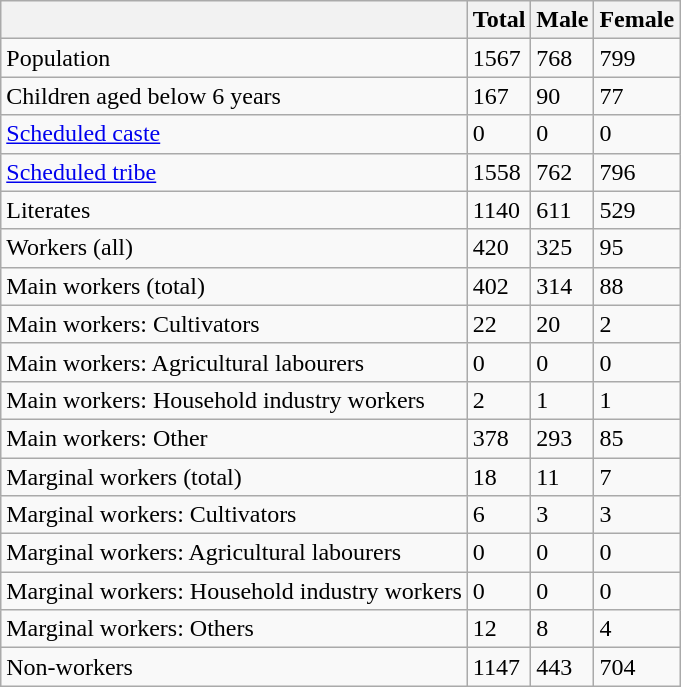<table class="wikitable sortable">
<tr>
<th></th>
<th>Total</th>
<th>Male</th>
<th>Female</th>
</tr>
<tr>
<td>Population</td>
<td>1567</td>
<td>768</td>
<td>799</td>
</tr>
<tr>
<td>Children aged below 6 years</td>
<td>167</td>
<td>90</td>
<td>77</td>
</tr>
<tr>
<td><a href='#'>Scheduled caste</a></td>
<td>0</td>
<td>0</td>
<td>0</td>
</tr>
<tr>
<td><a href='#'>Scheduled tribe</a></td>
<td>1558</td>
<td>762</td>
<td>796</td>
</tr>
<tr>
<td>Literates</td>
<td>1140</td>
<td>611</td>
<td>529</td>
</tr>
<tr>
<td>Workers (all)</td>
<td>420</td>
<td>325</td>
<td>95</td>
</tr>
<tr>
<td>Main workers (total)</td>
<td>402</td>
<td>314</td>
<td>88</td>
</tr>
<tr>
<td>Main workers: Cultivators</td>
<td>22</td>
<td>20</td>
<td>2</td>
</tr>
<tr>
<td>Main workers: Agricultural labourers</td>
<td>0</td>
<td>0</td>
<td>0</td>
</tr>
<tr>
<td>Main workers: Household industry workers</td>
<td>2</td>
<td>1</td>
<td>1</td>
</tr>
<tr>
<td>Main workers: Other</td>
<td>378</td>
<td>293</td>
<td>85</td>
</tr>
<tr>
<td>Marginal workers (total)</td>
<td>18</td>
<td>11</td>
<td>7</td>
</tr>
<tr>
<td>Marginal workers: Cultivators</td>
<td>6</td>
<td>3</td>
<td>3</td>
</tr>
<tr>
<td>Marginal workers: Agricultural labourers</td>
<td>0</td>
<td>0</td>
<td>0</td>
</tr>
<tr>
<td>Marginal workers: Household industry workers</td>
<td>0</td>
<td>0</td>
<td>0</td>
</tr>
<tr>
<td>Marginal workers: Others</td>
<td>12</td>
<td>8</td>
<td>4</td>
</tr>
<tr>
<td>Non-workers</td>
<td>1147</td>
<td>443</td>
<td>704</td>
</tr>
</table>
